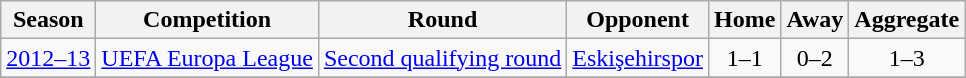<table class="wikitable">
<tr>
<th>Season</th>
<th>Competition</th>
<th>Round</th>
<th>Opponent</th>
<th>Home</th>
<th>Away</th>
<th>Aggregate</th>
</tr>
<tr>
<td><a href='#'>2012–13</a></td>
<td><a href='#'>UEFA Europa League</a></td>
<td><a href='#'>Second qualifying round</a></td>
<td> <a href='#'>Eskişehirspor</a></td>
<td align="center">1–1</td>
<td align="center">0–2</td>
<td align="center">1–3</td>
</tr>
<tr>
</tr>
</table>
